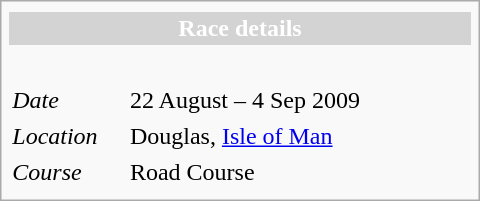<table class="infobox" align="right" cellpadding="2" style="float:right; width: 20em;">
<tr>
</tr>
<tr>
<th colspan="3" style="background:lightgrey; color:#ffffff;">Race details</th>
</tr>
<tr>
<td colspan="3" style="text-align:center;"><br></td>
</tr>
<tr>
<td style="width: 25%;"><em>Date</em></td>
<td>22 August – 4 Sep 2009</td>
</tr>
<tr>
<td><em>Location</em></td>
<td colspan=3>Douglas, <a href='#'>Isle of Man</a></td>
</tr>
<tr>
<td><em>Course</em></td>
<td colspan=3>Road Course <br> </td>
</tr>
<tr>
</tr>
</table>
